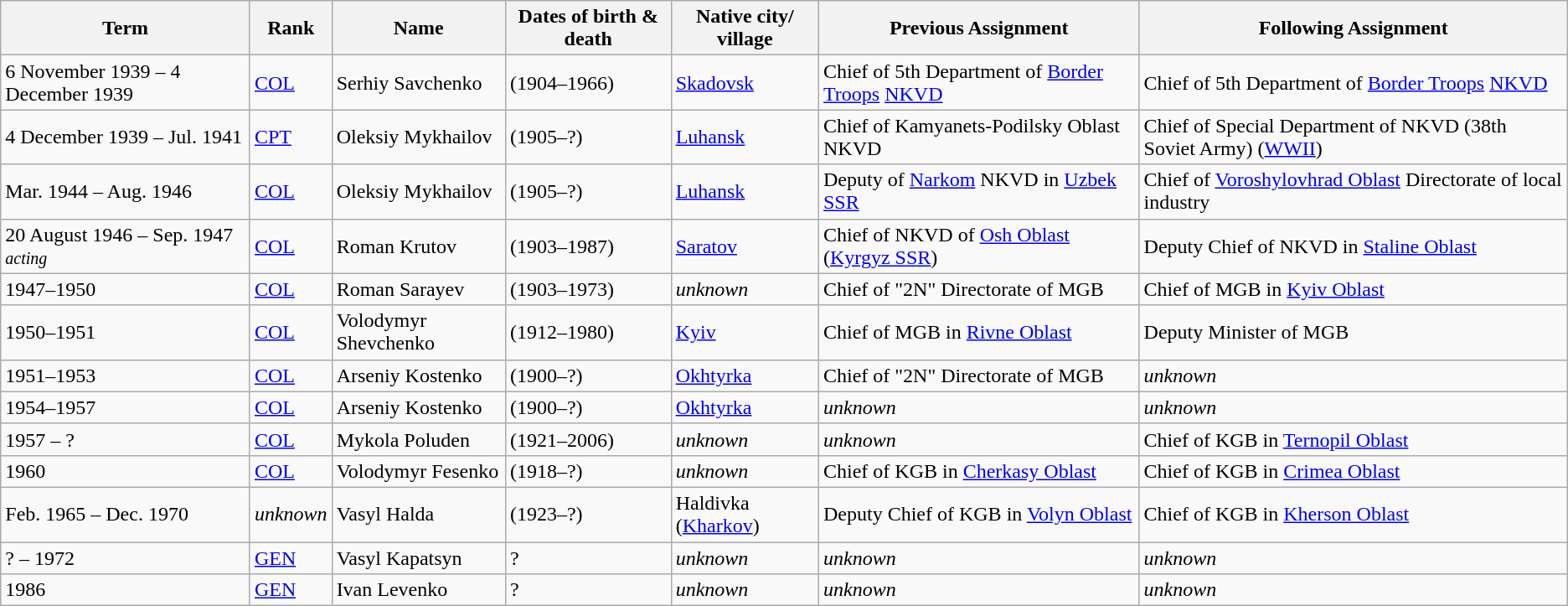<table class="wikitable">
<tr>
<th>Term</th>
<th>Rank</th>
<th>Name</th>
<th>Dates of birth & death</th>
<th>Native city/<br>village</th>
<th>Previous Assignment</th>
<th>Following Assignment</th>
</tr>
<tr>
<td>6 November 1939 – 4 December 1939</td>
<td><a href='#'>COL</a></td>
<td>Serhiy Savchenko</td>
<td>(1904–1966)</td>
<td><a href='#'>Skadovsk</a></td>
<td>Chief of 5th Department of <a href='#'>Border Troops</a> <a href='#'>NKVD</a></td>
<td>Chief of 5th Department of <a href='#'>Border Troops</a> <a href='#'>NKVD</a></td>
</tr>
<tr>
<td>4 December 1939 – Jul. 1941</td>
<td><a href='#'>CPT</a></td>
<td>Oleksiy Mykhailov</td>
<td>(1905–?)</td>
<td><a href='#'>Luhansk</a></td>
<td>Chief of Kamyanets-Podilsky Oblast NKVD</td>
<td>Chief of Special Department of NKVD (38th Soviet Army) (<a href='#'>WWII</a>)</td>
</tr>
<tr>
<td>Mar. 1944 – Aug. 1946</td>
<td><a href='#'>COL</a></td>
<td>Oleksiy Mykhailov</td>
<td>(1905–?)</td>
<td><a href='#'>Luhansk</a></td>
<td>Deputy of <a href='#'>Narkom</a> NKVD in <a href='#'>Uzbek SSR</a></td>
<td>Chief of <a href='#'>Voroshylovhrad Oblast</a> Directorate of local industry</td>
</tr>
<tr>
<td>20 August 1946 – Sep. 1947<br><small><em>acting</em></small></td>
<td><a href='#'>COL</a></td>
<td>Roman Krutov</td>
<td>(1903–1987)</td>
<td><a href='#'>Saratov</a></td>
<td>Chief of NKVD of <a href='#'>Osh Oblast</a> (<a href='#'>Kyrgyz SSR</a>)</td>
<td>Deputy Chief of NKVD in <a href='#'>Staline Oblast</a></td>
</tr>
<tr>
<td>1947–1950</td>
<td><a href='#'>COL</a></td>
<td>Roman Sarayev</td>
<td>(1903–1973)</td>
<td><em>unknown</em></td>
<td>Chief of "2N" Directorate of MGB</td>
<td>Chief of MGB in <a href='#'>Kyiv Oblast</a></td>
</tr>
<tr>
<td>1950–1951</td>
<td><a href='#'>COL</a></td>
<td>Volodymyr Shevchenko</td>
<td>(1912–1980)</td>
<td><a href='#'>Kyiv</a></td>
<td>Chief of MGB in <a href='#'>Rivne Oblast</a></td>
<td>Deputy Minister of MGB</td>
</tr>
<tr>
<td>1951–1953</td>
<td><a href='#'>COL</a></td>
<td>Arseniy Kostenko</td>
<td>(1900–?)</td>
<td><a href='#'>Okhtyrka</a></td>
<td>Chief of "2N" Directorate of MGB</td>
<td><em>unknown</em></td>
</tr>
<tr>
<td>1954–1957</td>
<td><a href='#'>COL</a></td>
<td>Arseniy Kostenko</td>
<td>(1900–?)</td>
<td><a href='#'>Okhtyrka</a></td>
<td><em>unknown</em></td>
<td><em>unknown</em></td>
</tr>
<tr>
<td>1957 – ?</td>
<td><a href='#'>COL</a></td>
<td>Mykola Poluden</td>
<td>(1921–2006)</td>
<td><em>unknown</em></td>
<td><em>unknown</em></td>
<td>Chief of KGB in <a href='#'>Ternopil Oblast</a></td>
</tr>
<tr>
<td>1960</td>
<td><a href='#'>COL</a></td>
<td>Volodymyr Fesenko</td>
<td>(1918–?)</td>
<td><em>unknown</em></td>
<td>Chief of KGB in <a href='#'>Cherkasy Oblast</a></td>
<td>Chief of KGB in <a href='#'>Crimea Oblast</a></td>
</tr>
<tr>
<td>Feb. 1965 – Dec. 1970</td>
<td><em>unknown</em></td>
<td>Vasyl Halda</td>
<td>(1923–?)</td>
<td>Haldivka (<a href='#'>Kharkov</a>)</td>
<td>Deputy Chief of KGB in <a href='#'>Volyn Oblast</a></td>
<td>Chief of KGB in <a href='#'>Kherson Oblast</a></td>
</tr>
<tr>
<td>? – 1972</td>
<td><a href='#'>GEN</a></td>
<td>Vasyl Kapatsyn</td>
<td>?</td>
<td><em>unknown</em></td>
<td><em>unknown</em></td>
<td><em>unknown</em></td>
</tr>
<tr>
<td>1986</td>
<td><a href='#'>GEN</a></td>
<td>Ivan Levenko</td>
<td>?</td>
<td><em>unknown</em></td>
<td><em>unknown</em></td>
<td><em>unknown</em></td>
</tr>
</table>
